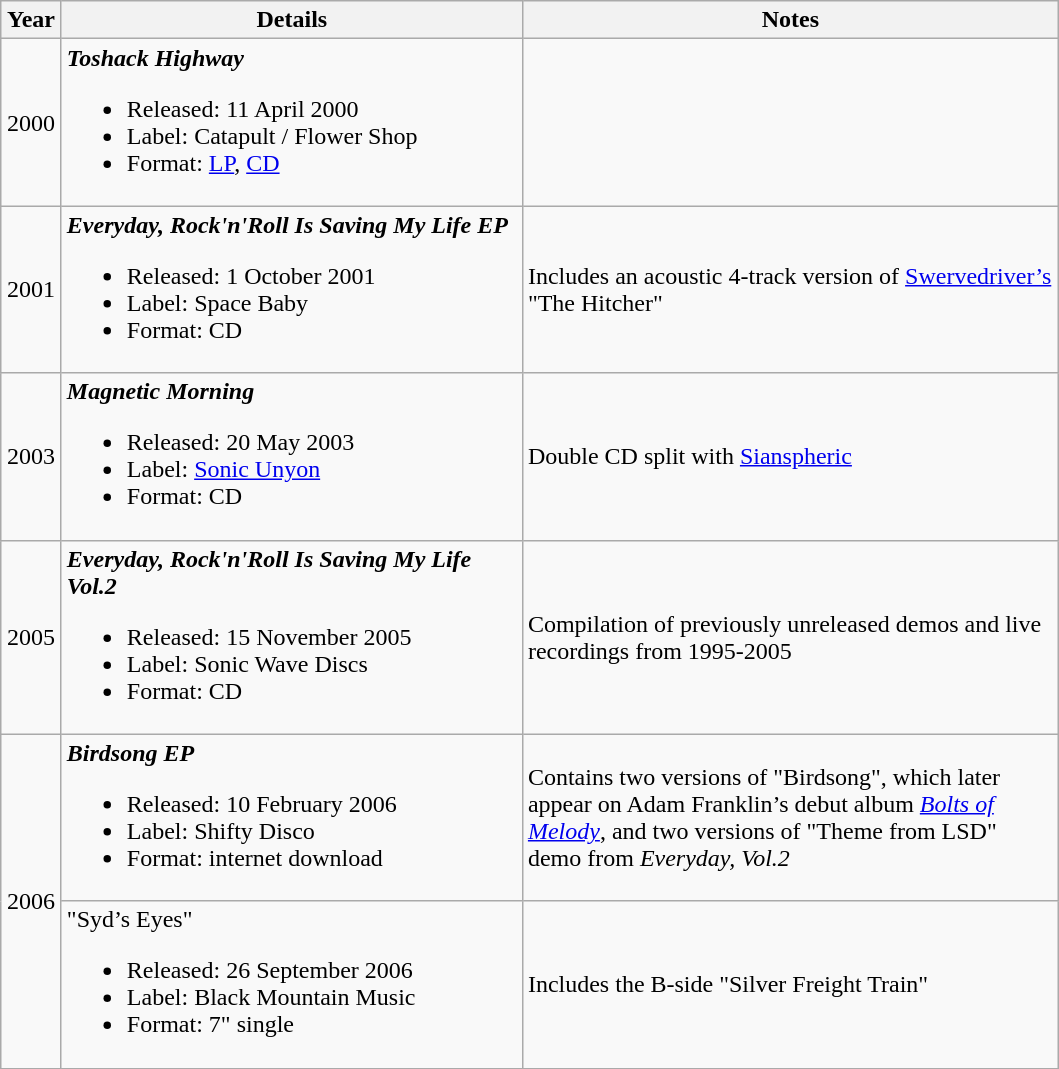<table class="wikitable">
<tr>
<th width="33">Year</th>
<th width="300">Details</th>
<th width="350">Notes</th>
</tr>
<tr>
<td align="center">2000</td>
<td><strong><em>Toshack Highway</em></strong><br><ul><li>Released: 11 April 2000</li><li>Label: Catapult / Flower Shop</li><li>Format: <a href='#'>LP</a>, <a href='#'>CD</a></li></ul></td>
<td></td>
</tr>
<tr>
<td align="center">2001</td>
<td><strong><em>Everyday, Rock'n'Roll Is Saving My Life EP</em></strong><br><ul><li>Released: 1 October 2001</li><li>Label: Space Baby</li><li>Format: CD</li></ul></td>
<td>Includes an acoustic 4-track version of <a href='#'>Swervedriver’s</a> "The Hitcher"</td>
</tr>
<tr>
<td align="center">2003</td>
<td><strong><em>Magnetic Morning</em></strong><br><ul><li>Released: 20 May 2003</li><li>Label: <a href='#'>Sonic Unyon</a></li><li>Format: CD</li></ul></td>
<td>Double CD split with <a href='#'>Sianspheric</a></td>
</tr>
<tr>
<td align="center">2005</td>
<td><strong><em>Everyday, Rock'n'Roll Is Saving My Life Vol.2</em></strong><br><ul><li>Released: 15 November 2005</li><li>Label: Sonic Wave Discs</li><li>Format: CD</li></ul></td>
<td>Compilation of previously unreleased demos and live recordings from 1995-2005</td>
</tr>
<tr>
<td align="center" rowspan="2">2006</td>
<td><strong><em>Birdsong EP</em></strong><br><ul><li>Released: 10 February 2006</li><li>Label: Shifty Disco</li><li>Format: internet download</li></ul></td>
<td>Contains two versions of "Birdsong", which later appear on Adam Franklin’s debut album <em><a href='#'>Bolts of Melody</a></em>, and two versions of "Theme from LSD" demo from <em>Everyday, Vol.2</em></td>
</tr>
<tr>
<td>"Syd’s Eyes"<br><ul><li>Released: 26 September 2006</li><li>Label: Black Mountain Music</li><li>Format: 7" single</li></ul></td>
<td>Includes the B-side "Silver Freight Train"</td>
</tr>
<tr>
</tr>
</table>
